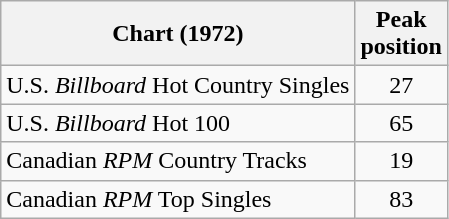<table class="wikitable sortable">
<tr>
<th align="left">Chart (1972)</th>
<th style="text-align:center;">Peak<br>position</th>
</tr>
<tr>
<td align="left">U.S. <em>Billboard</em> Hot Country Singles</td>
<td style="text-align:center;">27</td>
</tr>
<tr>
<td align="left">U.S. <em>Billboard</em> Hot 100</td>
<td style="text-align:center;">65</td>
</tr>
<tr>
<td align="left">Canadian <em>RPM</em> Country Tracks</td>
<td style="text-align:center;">19</td>
</tr>
<tr>
<td align="left">Canadian <em>RPM</em> Top Singles</td>
<td style="text-align:center;">83</td>
</tr>
</table>
